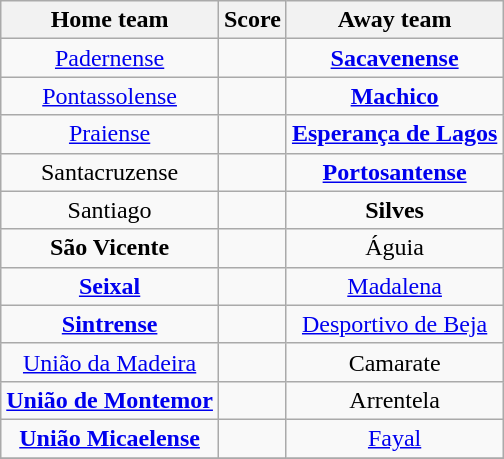<table class="wikitable" style="text-align: center">
<tr>
<th>Home team</th>
<th>Score</th>
<th>Away team</th>
</tr>
<tr>
<td><a href='#'>Padernense</a> </td>
<td></td>
<td><strong><a href='#'>Sacavenense</a></strong> </td>
</tr>
<tr>
<td><a href='#'>Pontassolense</a> </td>
<td></td>
<td><strong><a href='#'>Machico</a></strong> </td>
</tr>
<tr>
<td><a href='#'>Praiense</a> </td>
<td></td>
<td><strong><a href='#'>Esperança de Lagos</a></strong> </td>
</tr>
<tr>
<td>Santacruzense </td>
<td></td>
<td><strong><a href='#'>Portosantense</a></strong> </td>
</tr>
<tr>
<td>Santiago </td>
<td></td>
<td><strong>Silves</strong> </td>
</tr>
<tr>
<td><strong>São Vicente</strong> </td>
<td></td>
<td>Águia </td>
</tr>
<tr>
<td><strong><a href='#'>Seixal</a></strong> </td>
<td></td>
<td><a href='#'>Madalena</a> </td>
</tr>
<tr>
<td><strong><a href='#'>Sintrense</a></strong> </td>
<td></td>
<td><a href='#'>Desportivo de Beja</a> </td>
</tr>
<tr>
<td><a href='#'>União da Madeira</a> </td>
<td></td>
<td>Camarate </td>
</tr>
<tr>
<td><strong><a href='#'>União de Montemor</a></strong> </td>
<td></td>
<td>Arrentela </td>
</tr>
<tr>
<td><strong><a href='#'>União Micaelense</a></strong> </td>
<td></td>
<td><a href='#'>Fayal</a> </td>
</tr>
<tr>
</tr>
</table>
